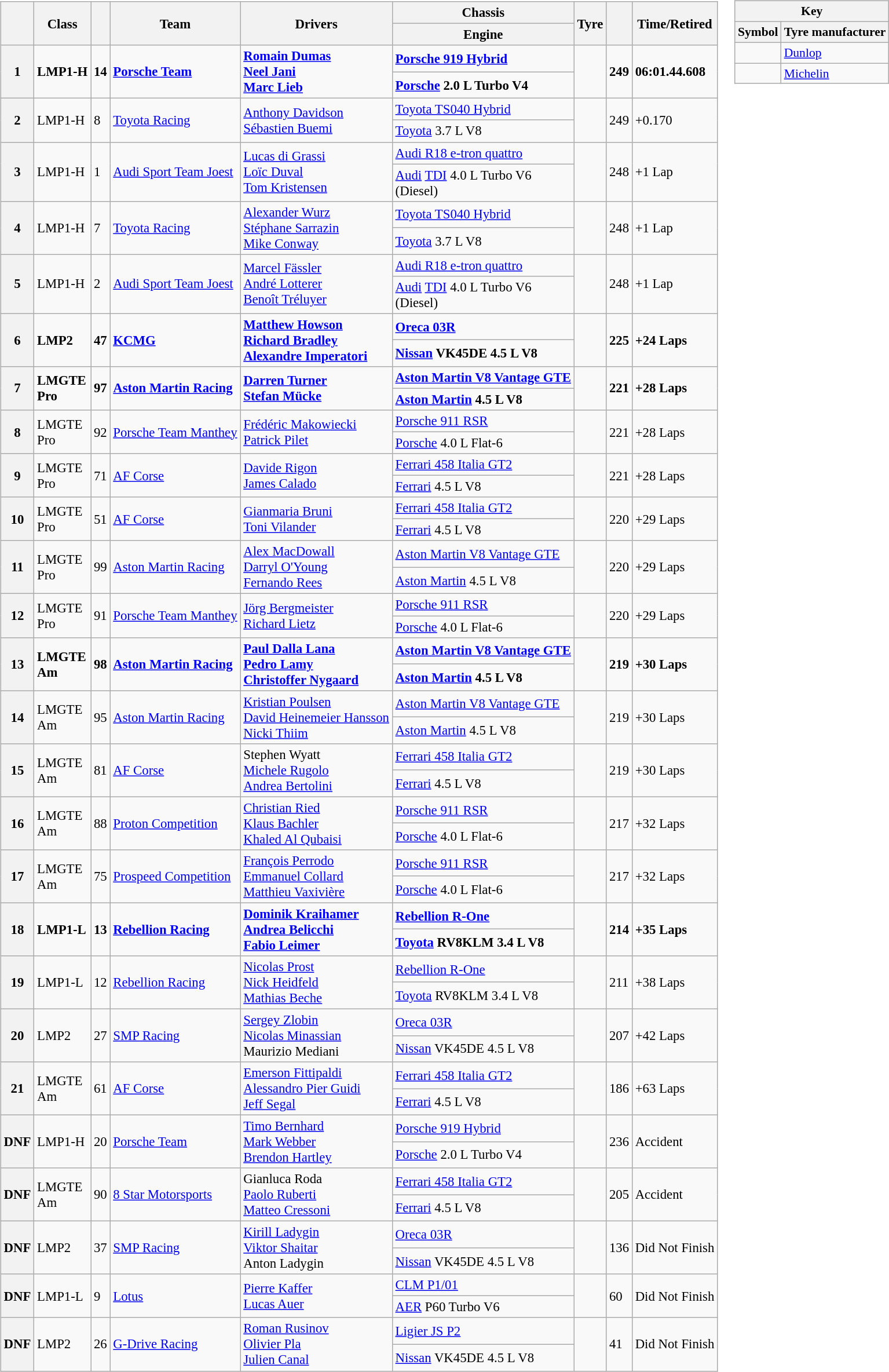<table>
<tr valign="top">
<td><br><table class="wikitable" style="font-size: 95%;">
<tr>
<th rowspan=2></th>
<th rowspan=2>Class</th>
<th rowspan=2></th>
<th rowspan=2>Team</th>
<th rowspan=2>Drivers</th>
<th scope="col">Chassis</th>
<th rowspan=2>Tyre</th>
<th rowspan=2></th>
<th rowspan=2>Time/Retired</th>
</tr>
<tr>
<th>Engine</th>
</tr>
<tr style="font-weight:bold">
<th rowspan=2>1</th>
<td rowspan=2>LMP1-H</td>
<td rowspan=2>14</td>
<td rowspan=2> <a href='#'>Porsche Team</a></td>
<td rowspan=2> <a href='#'>Romain Dumas</a><br> <a href='#'>Neel Jani</a><br> <a href='#'>Marc Lieb</a></td>
<td><a href='#'>Porsche 919 Hybrid</a></td>
<td rowspan=2></td>
<td rowspan=2>249</td>
<td rowspan=2>06:01.44.608</td>
</tr>
<tr style="font-weight:bold">
<td><a href='#'>Porsche</a> 2.0 L Turbo V4</td>
</tr>
<tr>
<th rowspan=2>2</th>
<td rowspan=2>LMP1-H</td>
<td rowspan=2>8</td>
<td rowspan=2> <a href='#'>Toyota Racing</a></td>
<td rowspan=2> <a href='#'>Anthony Davidson</a><br> <a href='#'>Sébastien Buemi</a></td>
<td><a href='#'>Toyota TS040 Hybrid</a></td>
<td rowspan=2></td>
<td rowspan=2>249</td>
<td rowspan=2>+0.170</td>
</tr>
<tr>
<td><a href='#'>Toyota</a> 3.7 L V8</td>
</tr>
<tr>
<th rowspan=2>3</th>
<td rowspan=2>LMP1-H</td>
<td rowspan=2>1</td>
<td rowspan=2> <a href='#'>Audi Sport Team Joest</a></td>
<td rowspan=2> <a href='#'>Lucas di Grassi</a><br> <a href='#'>Loïc Duval</a><br> <a href='#'>Tom Kristensen</a></td>
<td><a href='#'>Audi R18 e-tron quattro</a></td>
<td rowspan=2></td>
<td rowspan=2>248</td>
<td rowspan=2>+1 Lap</td>
</tr>
<tr>
<td><a href='#'>Audi</a> <a href='#'>TDI</a> 4.0 L Turbo V6<br>(Diesel)</td>
</tr>
<tr>
<th rowspan=2>4</th>
<td rowspan=2>LMP1-H</td>
<td rowspan=2>7</td>
<td rowspan=2> <a href='#'>Toyota Racing</a></td>
<td rowspan=2> <a href='#'>Alexander Wurz</a><br> <a href='#'>Stéphane Sarrazin</a><br> <a href='#'>Mike Conway</a></td>
<td><a href='#'>Toyota TS040 Hybrid</a></td>
<td rowspan=2></td>
<td rowspan=2>248</td>
<td rowspan=2>+1 Lap</td>
</tr>
<tr>
<td><a href='#'>Toyota</a> 3.7 L V8</td>
</tr>
<tr>
<th rowspan=2>5</th>
<td rowspan=2>LMP1-H</td>
<td rowspan=2>2</td>
<td rowspan=2> <a href='#'>Audi Sport Team Joest</a></td>
<td rowspan=2> <a href='#'>Marcel Fässler</a><br> <a href='#'>André Lotterer</a><br> <a href='#'>Benoît Tréluyer</a></td>
<td><a href='#'>Audi R18 e-tron quattro</a></td>
<td rowspan=2></td>
<td rowspan=2>248</td>
<td rowspan=2>+1 Lap</td>
</tr>
<tr>
<td><a href='#'>Audi</a> <a href='#'>TDI</a> 4.0 L Turbo V6<br>(Diesel)</td>
</tr>
<tr style="font-weight:bold">
<th rowspan="2">6</th>
<td rowspan="2">LMP2</td>
<td rowspan="2">47</td>
<td rowspan="2"> <a href='#'>KCMG</a></td>
<td rowspan="2"> <a href='#'>Matthew Howson</a><br> <a href='#'>Richard Bradley</a><br> <a href='#'>Alexandre Imperatori</a></td>
<td><a href='#'>Oreca 03R</a></td>
<td rowspan="2"></td>
<td rowspan="2">225</td>
<td rowspan=2>+24 Laps</td>
</tr>
<tr style="font-weight:bold">
<td><a href='#'>Nissan</a> VK45DE 4.5 L V8</td>
</tr>
<tr style="font-weight:bold">
<th rowspan=2>7</th>
<td rowspan=2>LMGTE<br>Pro</td>
<td rowspan=2>97</td>
<td rowspan=2> <a href='#'>Aston Martin Racing</a></td>
<td rowspan=2> <a href='#'>Darren Turner</a><br> <a href='#'>Stefan Mücke</a></td>
<td><a href='#'>Aston Martin V8 Vantage GTE</a></td>
<td rowspan=2></td>
<td rowspan=2>221</td>
<td rowspan=2>+28 Laps</td>
</tr>
<tr style="font-weight:bold">
<td><a href='#'>Aston Martin</a> 4.5 L V8</td>
</tr>
<tr>
<th rowspan=2>8</th>
<td rowspan=2>LMGTE<br>Pro</td>
<td rowspan=2>92</td>
<td rowspan=2> <a href='#'>Porsche Team Manthey</a></td>
<td rowspan=2> <a href='#'>Frédéric Makowiecki</a><br> <a href='#'>Patrick Pilet</a></td>
<td><a href='#'>Porsche 911 RSR</a></td>
<td rowspan=2></td>
<td rowspan=2>221</td>
<td rowspan=2>+28 Laps</td>
</tr>
<tr>
<td><a href='#'>Porsche</a> 4.0 L Flat-6</td>
</tr>
<tr>
<th rowspan=2>9</th>
<td rowspan=2>LMGTE<br>Pro</td>
<td rowspan=2>71</td>
<td rowspan=2> <a href='#'>AF Corse</a></td>
<td rowspan=2> <a href='#'>Davide Rigon</a><br> <a href='#'>James Calado</a></td>
<td><a href='#'>Ferrari 458 Italia GT2</a></td>
<td rowspan=2></td>
<td rowspan=2>221</td>
<td rowspan=2>+28 Laps</td>
</tr>
<tr>
<td><a href='#'>Ferrari</a> 4.5 L V8</td>
</tr>
<tr>
<th rowspan=2>10</th>
<td rowspan=2>LMGTE<br>Pro</td>
<td rowspan=2>51</td>
<td rowspan=2> <a href='#'>AF Corse</a></td>
<td rowspan=2> <a href='#'>Gianmaria Bruni</a><br> <a href='#'>Toni Vilander</a></td>
<td><a href='#'>Ferrari 458 Italia GT2</a></td>
<td rowspan=2></td>
<td rowspan=2>220</td>
<td rowspan=2>+29 Laps</td>
</tr>
<tr>
<td><a href='#'>Ferrari</a> 4.5 L V8</td>
</tr>
<tr>
<th rowspan=2>11</th>
<td rowspan=2>LMGTE<br>Pro</td>
<td rowspan=2>99</td>
<td rowspan=2> <a href='#'>Aston Martin Racing</a></td>
<td rowspan=2> <a href='#'>Alex MacDowall</a><br> <a href='#'>Darryl O'Young</a><br> <a href='#'>Fernando Rees</a></td>
<td><a href='#'>Aston Martin V8 Vantage GTE</a></td>
<td rowspan=2></td>
<td rowspan=2>220</td>
<td rowspan=2>+29 Laps</td>
</tr>
<tr>
<td><a href='#'>Aston Martin</a> 4.5 L V8</td>
</tr>
<tr>
<th rowspan=2>12</th>
<td rowspan=2>LMGTE<br>Pro</td>
<td rowspan=2>91</td>
<td rowspan=2> <a href='#'>Porsche Team Manthey</a></td>
<td rowspan=2> <a href='#'>Jörg Bergmeister</a><br> <a href='#'>Richard Lietz</a></td>
<td><a href='#'>Porsche 911 RSR</a></td>
<td rowspan=2></td>
<td rowspan=2>220</td>
<td rowspan=2>+29 Laps</td>
</tr>
<tr>
<td><a href='#'>Porsche</a> 4.0 L Flat-6</td>
</tr>
<tr style="font-weight:bold">
<th rowspan=2>13</th>
<td rowspan=2>LMGTE<br>Am</td>
<td rowspan=2>98</td>
<td rowspan=2> <a href='#'>Aston Martin Racing</a></td>
<td rowspan=2> <a href='#'>Paul Dalla Lana</a><br> <a href='#'>Pedro Lamy</a><br> <a href='#'>Christoffer Nygaard</a></td>
<td><a href='#'>Aston Martin V8 Vantage GTE</a></td>
<td rowspan=2></td>
<td rowspan=2>219</td>
<td rowspan=2>+30 Laps</td>
</tr>
<tr style="font-weight:bold">
<td><a href='#'>Aston Martin</a> 4.5 L V8</td>
</tr>
<tr>
<th rowspan=2>14</th>
<td rowspan=2>LMGTE<br>Am</td>
<td rowspan=2>95</td>
<td rowspan=2> <a href='#'>Aston Martin Racing</a></td>
<td rowspan=2> <a href='#'>Kristian Poulsen</a><br> <a href='#'>David Heinemeier Hansson</a><br> <a href='#'>Nicki Thiim</a></td>
<td><a href='#'>Aston Martin V8 Vantage GTE</a></td>
<td rowspan=2></td>
<td rowspan=2>219</td>
<td rowspan=2>+30 Laps</td>
</tr>
<tr>
<td><a href='#'>Aston Martin</a> 4.5 L V8</td>
</tr>
<tr>
<th rowspan=2>15</th>
<td rowspan=2>LMGTE<br>Am</td>
<td rowspan=2>81</td>
<td rowspan=2> <a href='#'>AF Corse</a></td>
<td rowspan=2> Stephen Wyatt<br> <a href='#'>Michele Rugolo</a><br> <a href='#'>Andrea Bertolini</a></td>
<td><a href='#'>Ferrari 458 Italia GT2</a></td>
<td rowspan=2></td>
<td rowspan=2>219</td>
<td rowspan=2>+30 Laps</td>
</tr>
<tr>
<td><a href='#'>Ferrari</a> 4.5 L V8</td>
</tr>
<tr>
<th rowspan=2>16</th>
<td rowspan=2>LMGTE<br>Am</td>
<td rowspan=2>88</td>
<td rowspan=2> <a href='#'>Proton Competition</a></td>
<td rowspan=2> <a href='#'>Christian Ried</a><br> <a href='#'>Klaus Bachler</a><br> <a href='#'>Khaled Al Qubaisi</a></td>
<td><a href='#'>Porsche 911 RSR</a></td>
<td rowspan=2></td>
<td rowspan=2>217</td>
<td rowspan=2>+32 Laps</td>
</tr>
<tr>
<td><a href='#'>Porsche</a> 4.0 L Flat-6</td>
</tr>
<tr>
<th rowspan=2>17</th>
<td rowspan=2>LMGTE<br>Am</td>
<td rowspan=2>75</td>
<td rowspan=2> <a href='#'>Prospeed Competition</a></td>
<td rowspan=2> <a href='#'>François Perrodo</a><br> <a href='#'>Emmanuel Collard</a><br> <a href='#'>Matthieu Vaxivière</a></td>
<td><a href='#'>Porsche 911 RSR</a></td>
<td rowspan=2></td>
<td rowspan=2>217</td>
<td rowspan=2>+32 Laps</td>
</tr>
<tr>
<td><a href='#'>Porsche</a> 4.0 L Flat-6</td>
</tr>
<tr style="font-weight:bold">
<th rowspan=2>18</th>
<td rowspan=2>LMP1-L</td>
<td rowspan=2>13</td>
<td rowspan=2> <a href='#'>Rebellion Racing</a></td>
<td rowspan=2> <a href='#'>Dominik Kraihamer</a><br> <a href='#'>Andrea Belicchi</a><br> <a href='#'>Fabio Leimer</a></td>
<td><a href='#'>Rebellion R-One</a></td>
<td rowspan=2></td>
<td rowspan=2>214</td>
<td rowspan=2>+35 Laps</td>
</tr>
<tr style="font-weight:bold">
<td><a href='#'>Toyota</a> RV8KLM 3.4 L V8</td>
</tr>
<tr>
<th rowspan=2>19</th>
<td rowspan=2>LMP1-L</td>
<td rowspan=2>12</td>
<td rowspan=2> <a href='#'>Rebellion Racing</a></td>
<td rowspan=2> <a href='#'>Nicolas Prost</a><br> <a href='#'>Nick Heidfeld</a><br> <a href='#'>Mathias Beche</a></td>
<td><a href='#'>Rebellion R-One</a></td>
<td rowspan=2></td>
<td rowspan=2>211</td>
<td rowspan=2>+38 Laps</td>
</tr>
<tr>
<td><a href='#'>Toyota</a> RV8KLM 3.4 L V8</td>
</tr>
<tr>
<th rowspan=2>20</th>
<td rowspan=2>LMP2</td>
<td rowspan=2>27</td>
<td rowspan=2> <a href='#'>SMP Racing</a></td>
<td rowspan=2> <a href='#'>Sergey Zlobin</a><br> <a href='#'>Nicolas Minassian</a><br> Maurizio Mediani</td>
<td><a href='#'>Oreca 03R</a></td>
<td rowspan=2></td>
<td rowspan=2>207</td>
<td rowspan=2>+42 Laps</td>
</tr>
<tr>
<td><a href='#'>Nissan</a> VK45DE 4.5 L V8</td>
</tr>
<tr>
<th rowspan=2>21</th>
<td rowspan=2>LMGTE<br>Am</td>
<td rowspan=2>61</td>
<td rowspan=2> <a href='#'>AF Corse</a></td>
<td rowspan=2> <a href='#'>Emerson Fittipaldi</a><br> <a href='#'>Alessandro Pier Guidi</a><br> <a href='#'>Jeff Segal</a></td>
<td><a href='#'>Ferrari 458 Italia GT2</a></td>
<td rowspan=2></td>
<td rowspan=2>186</td>
<td rowspan=2>+63 Laps</td>
</tr>
<tr>
<td><a href='#'>Ferrari</a> 4.5 L V8</td>
</tr>
<tr>
<th rowspan=2>DNF</th>
<td rowspan=2>LMP1-H</td>
<td rowspan=2>20</td>
<td rowspan=2> <a href='#'>Porsche Team</a></td>
<td rowspan=2> <a href='#'>Timo Bernhard</a><br> <a href='#'>Mark Webber</a><br> <a href='#'>Brendon Hartley</a></td>
<td><a href='#'>Porsche 919 Hybrid</a></td>
<td rowspan=2></td>
<td rowspan=2>236</td>
<td rowspan=2>Accident</td>
</tr>
<tr>
<td><a href='#'>Porsche</a> 2.0 L Turbo V4</td>
</tr>
<tr>
<th rowspan=2>DNF</th>
<td rowspan=2>LMGTE<br>Am</td>
<td rowspan=2>90</td>
<td rowspan=2> <a href='#'>8 Star Motorsports</a></td>
<td rowspan=2> Gianluca Roda<br> <a href='#'>Paolo Ruberti</a><br> <a href='#'>Matteo Cressoni</a></td>
<td><a href='#'>Ferrari 458 Italia GT2</a></td>
<td rowspan=2></td>
<td rowspan=2>205</td>
<td rowspan=2>Accident</td>
</tr>
<tr>
<td><a href='#'>Ferrari</a> 4.5 L V8</td>
</tr>
<tr>
<th rowspan=2>DNF</th>
<td rowspan=2>LMP2</td>
<td rowspan=2>37</td>
<td rowspan=2> <a href='#'>SMP Racing</a></td>
<td rowspan=2> <a href='#'>Kirill Ladygin</a><br> <a href='#'>Viktor Shaitar</a><br> Anton Ladygin</td>
<td><a href='#'>Oreca 03R</a></td>
<td rowspan=2></td>
<td rowspan=2>136</td>
<td rowspan=2>Did Not Finish</td>
</tr>
<tr>
<td><a href='#'>Nissan</a> VK45DE 4.5 L V8</td>
</tr>
<tr>
<th rowspan=2>DNF</th>
<td rowspan=2>LMP1-L</td>
<td rowspan=2>9</td>
<td rowspan=2> <a href='#'>Lotus</a></td>
<td rowspan=2> <a href='#'>Pierre Kaffer</a><br> <a href='#'>Lucas Auer</a></td>
<td><a href='#'>CLM P1/01</a></td>
<td rowspan=2></td>
<td rowspan=2>60</td>
<td rowspan=2>Did Not Finish</td>
</tr>
<tr>
<td><a href='#'>AER</a> P60 Turbo V6</td>
</tr>
<tr>
<th rowspan=2>DNF</th>
<td rowspan=2>LMP2</td>
<td rowspan=2>26</td>
<td rowspan=2> <a href='#'>G-Drive Racing</a></td>
<td rowspan=2> <a href='#'>Roman Rusinov</a><br> <a href='#'>Olivier Pla</a><br> <a href='#'>Julien Canal</a></td>
<td><a href='#'>Ligier JS P2</a></td>
<td rowspan=2></td>
<td rowspan=2>41</td>
<td rowspan=2>Did Not Finish</td>
</tr>
<tr>
<td><a href='#'>Nissan</a> VK45DE 4.5 L V8</td>
</tr>
</table>
</td>
<td><br><table style="margin-right:0; font-size:90%" class="wikitable">
<tr>
<th scope="col" colspan=2>Key</th>
</tr>
<tr>
<th scope="col">Symbol</th>
<th scope="col">Tyre manufacturer</th>
</tr>
<tr>
<td></td>
<td><a href='#'>Dunlop</a></td>
</tr>
<tr>
<td></td>
<td><a href='#'>Michelin</a></td>
</tr>
</table>
</td>
</tr>
</table>
